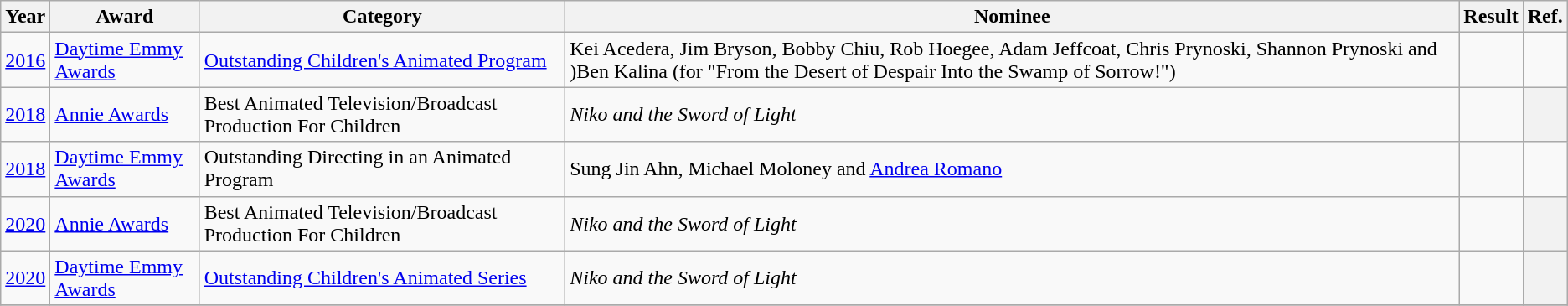<table class="wikitable">
<tr>
<th>Year</th>
<th>Award</th>
<th>Category</th>
<th>Nominee</th>
<th>Result</th>
<th>Ref.</th>
</tr>
<tr>
<td><a href='#'>2016</a></td>
<td><a href='#'>Daytime Emmy Awards</a></td>
<td><a href='#'>Outstanding Children's Animated Program</a></td>
<td>Kei Acedera, Jim Bryson, Bobby Chiu, Rob Hoegee, Adam Jeffcoat, Chris Prynoski, Shannon Prynoski and )Ben Kalina (for "From the Desert of Despair Into the Swamp of Sorrow!")</td>
<td></td>
</tr>
<tr>
<td><a href='#'>2018</a></td>
<td><a href='#'>Annie Awards</a></td>
<td>Best Animated Television/Broadcast Production For Children</td>
<td><em>Niko and the Sword of Light</em></td>
<td></td>
<th align="center"></th>
</tr>
<tr>
<td><a href='#'>2018</a></td>
<td><a href='#'>Daytime Emmy Awards</a></td>
<td>Outstanding Directing in an Animated Program</td>
<td>Sung Jin Ahn, Michael Moloney and <a href='#'>Andrea Romano</a></td>
<td></td>
</tr>
<tr>
<td><a href='#'>2020</a></td>
<td><a href='#'>Annie Awards</a></td>
<td>Best Animated Television/Broadcast Production For Children</td>
<td><em>Niko and the Sword of Light</em></td>
<td></td>
<th align="center"></th>
</tr>
<tr>
<td><a href='#'>2020</a></td>
<td><a href='#'>Daytime Emmy Awards</a></td>
<td><a href='#'>Outstanding Children's Animated Series</a></td>
<td><em>Niko and the Sword of Light</em></td>
<td></td>
<th align="center"></th>
</tr>
<tr>
</tr>
</table>
